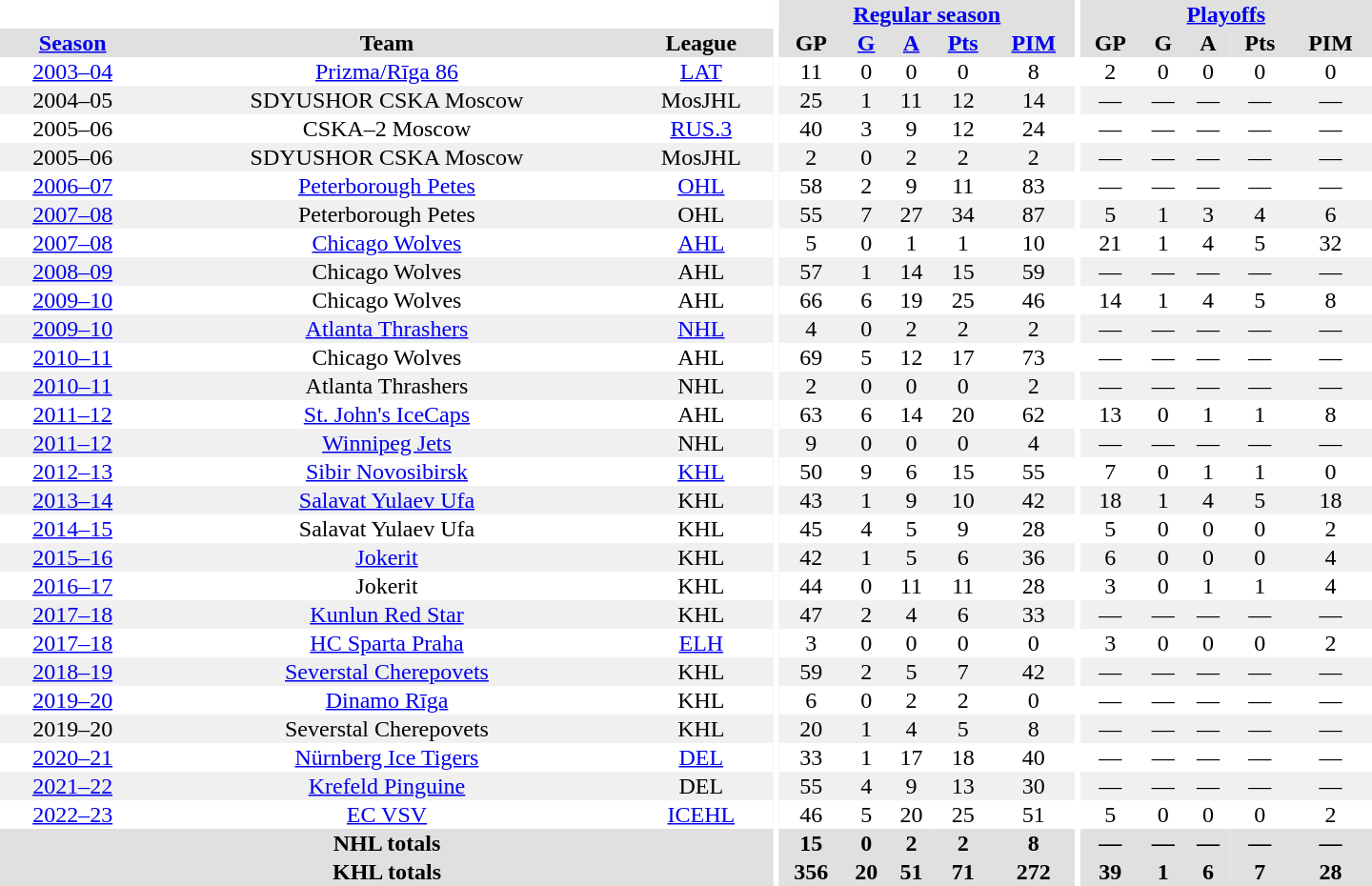<table border="0" cellpadding="1" cellspacing="0" style="text-align:center; width:60em">
<tr bgcolor="#e0e0e0">
<th colspan="3" bgcolor="#ffffff"></th>
<th rowspan="99" bgcolor="#ffffff"></th>
<th colspan="5"><a href='#'>Regular season</a></th>
<th rowspan="99" bgcolor="#ffffff"></th>
<th colspan="5"><a href='#'>Playoffs</a></th>
</tr>
<tr bgcolor="#e0e0e0">
<th><a href='#'>Season</a></th>
<th>Team</th>
<th>League</th>
<th>GP</th>
<th><a href='#'>G</a></th>
<th><a href='#'>A</a></th>
<th><a href='#'>Pts</a></th>
<th><a href='#'>PIM</a></th>
<th>GP</th>
<th>G</th>
<th>A</th>
<th>Pts</th>
<th>PIM</th>
</tr>
<tr>
<td><a href='#'>2003–04</a></td>
<td><a href='#'>Prizma/Rīga 86</a></td>
<td><a href='#'>LAT</a></td>
<td>11</td>
<td>0</td>
<td>0</td>
<td>0</td>
<td>8</td>
<td>2</td>
<td>0</td>
<td>0</td>
<td>0</td>
<td>0</td>
</tr>
<tr style="background:#f0f0f0;">
<td>2004–05</td>
<td>SDYUSHOR CSKA Moscow</td>
<td>MosJHL</td>
<td>25</td>
<td>1</td>
<td>11</td>
<td>12</td>
<td>14</td>
<td>—</td>
<td>—</td>
<td>—</td>
<td>—</td>
<td>—</td>
</tr>
<tr>
<td>2005–06</td>
<td>CSKA–2 Moscow</td>
<td><a href='#'>RUS.3</a></td>
<td>40</td>
<td>3</td>
<td>9</td>
<td>12</td>
<td>24</td>
<td>—</td>
<td>—</td>
<td>—</td>
<td>—</td>
<td>—</td>
</tr>
<tr style="background:#f0f0f0;">
<td>2005–06</td>
<td>SDYUSHOR CSKA Moscow</td>
<td>MosJHL</td>
<td>2</td>
<td>0</td>
<td>2</td>
<td>2</td>
<td>2</td>
<td>—</td>
<td>—</td>
<td>—</td>
<td>—</td>
<td>—</td>
</tr>
<tr>
<td><a href='#'>2006–07</a></td>
<td><a href='#'>Peterborough Petes</a></td>
<td><a href='#'>OHL</a></td>
<td>58</td>
<td>2</td>
<td>9</td>
<td>11</td>
<td>83</td>
<td>—</td>
<td>—</td>
<td>—</td>
<td>—</td>
<td>—</td>
</tr>
<tr style="background:#f0f0f0;">
<td><a href='#'>2007–08</a></td>
<td>Peterborough Petes</td>
<td>OHL</td>
<td>55</td>
<td>7</td>
<td>27</td>
<td>34</td>
<td>87</td>
<td>5</td>
<td>1</td>
<td>3</td>
<td>4</td>
<td>6</td>
</tr>
<tr>
<td><a href='#'>2007–08</a></td>
<td><a href='#'>Chicago Wolves</a></td>
<td><a href='#'>AHL</a></td>
<td>5</td>
<td>0</td>
<td>1</td>
<td>1</td>
<td>10</td>
<td>21</td>
<td>1</td>
<td>4</td>
<td>5</td>
<td>32</td>
</tr>
<tr style="background:#f0f0f0;">
<td><a href='#'>2008–09</a></td>
<td>Chicago Wolves</td>
<td>AHL</td>
<td>57</td>
<td>1</td>
<td>14</td>
<td>15</td>
<td>59</td>
<td>—</td>
<td>—</td>
<td>—</td>
<td>—</td>
<td>—</td>
</tr>
<tr>
<td><a href='#'>2009–10</a></td>
<td>Chicago Wolves</td>
<td>AHL</td>
<td>66</td>
<td>6</td>
<td>19</td>
<td>25</td>
<td>46</td>
<td>14</td>
<td>1</td>
<td>4</td>
<td>5</td>
<td>8</td>
</tr>
<tr style="background:#f0f0f0;">
<td><a href='#'>2009–10</a></td>
<td><a href='#'>Atlanta Thrashers</a></td>
<td><a href='#'>NHL</a></td>
<td>4</td>
<td>0</td>
<td>2</td>
<td>2</td>
<td>2</td>
<td>—</td>
<td>—</td>
<td>—</td>
<td>—</td>
<td>—</td>
</tr>
<tr>
<td><a href='#'>2010–11</a></td>
<td>Chicago Wolves</td>
<td>AHL</td>
<td>69</td>
<td>5</td>
<td>12</td>
<td>17</td>
<td>73</td>
<td>—</td>
<td>—</td>
<td>—</td>
<td>—</td>
<td>—</td>
</tr>
<tr style="background:#f0f0f0;">
<td><a href='#'>2010–11</a></td>
<td>Atlanta Thrashers</td>
<td>NHL</td>
<td>2</td>
<td>0</td>
<td>0</td>
<td>0</td>
<td>2</td>
<td>—</td>
<td>—</td>
<td>—</td>
<td>—</td>
<td>—</td>
</tr>
<tr>
<td><a href='#'>2011–12</a></td>
<td><a href='#'>St. John's IceCaps</a></td>
<td>AHL</td>
<td>63</td>
<td>6</td>
<td>14</td>
<td>20</td>
<td>62</td>
<td>13</td>
<td>0</td>
<td>1</td>
<td>1</td>
<td>8</td>
</tr>
<tr style="background:#f0f0f0;">
<td><a href='#'>2011–12</a></td>
<td><a href='#'>Winnipeg Jets</a></td>
<td>NHL</td>
<td>9</td>
<td>0</td>
<td>0</td>
<td>0</td>
<td>4</td>
<td>—</td>
<td>—</td>
<td>—</td>
<td>—</td>
<td>—</td>
</tr>
<tr>
<td><a href='#'>2012–13</a></td>
<td><a href='#'>Sibir Novosibirsk</a></td>
<td><a href='#'>KHL</a></td>
<td>50</td>
<td>9</td>
<td>6</td>
<td>15</td>
<td>55</td>
<td>7</td>
<td>0</td>
<td>1</td>
<td>1</td>
<td>0</td>
</tr>
<tr style="background:#f0f0f0;">
<td><a href='#'>2013–14</a></td>
<td><a href='#'>Salavat Yulaev Ufa</a></td>
<td>KHL</td>
<td>43</td>
<td>1</td>
<td>9</td>
<td>10</td>
<td>42</td>
<td>18</td>
<td>1</td>
<td>4</td>
<td>5</td>
<td>18</td>
</tr>
<tr>
<td><a href='#'>2014–15</a></td>
<td>Salavat Yulaev Ufa</td>
<td>KHL</td>
<td>45</td>
<td>4</td>
<td>5</td>
<td>9</td>
<td>28</td>
<td>5</td>
<td>0</td>
<td>0</td>
<td>0</td>
<td>2</td>
</tr>
<tr style="background:#f0f0f0;">
<td><a href='#'>2015–16</a></td>
<td><a href='#'>Jokerit</a></td>
<td>KHL</td>
<td>42</td>
<td>1</td>
<td>5</td>
<td>6</td>
<td>36</td>
<td>6</td>
<td>0</td>
<td>0</td>
<td>0</td>
<td>4</td>
</tr>
<tr>
<td><a href='#'>2016–17</a></td>
<td>Jokerit</td>
<td>KHL</td>
<td>44</td>
<td>0</td>
<td>11</td>
<td>11</td>
<td>28</td>
<td>3</td>
<td>0</td>
<td>1</td>
<td>1</td>
<td>4</td>
</tr>
<tr style="background:#f0f0f0;">
<td><a href='#'>2017–18</a></td>
<td><a href='#'>Kunlun Red Star</a></td>
<td>KHL</td>
<td>47</td>
<td>2</td>
<td>4</td>
<td>6</td>
<td>33</td>
<td>—</td>
<td>—</td>
<td>—</td>
<td>—</td>
<td>—</td>
</tr>
<tr>
<td><a href='#'>2017–18</a></td>
<td><a href='#'>HC Sparta Praha</a></td>
<td><a href='#'>ELH</a></td>
<td>3</td>
<td>0</td>
<td>0</td>
<td>0</td>
<td>0</td>
<td>3</td>
<td>0</td>
<td>0</td>
<td>0</td>
<td>2</td>
</tr>
<tr style="background:#f0f0f0;">
<td><a href='#'>2018–19</a></td>
<td><a href='#'>Severstal Cherepovets</a></td>
<td>KHL</td>
<td>59</td>
<td>2</td>
<td>5</td>
<td>7</td>
<td>42</td>
<td>—</td>
<td>—</td>
<td>—</td>
<td>—</td>
<td>—</td>
</tr>
<tr>
<td><a href='#'>2019–20</a></td>
<td><a href='#'>Dinamo Rīga</a></td>
<td>KHL</td>
<td>6</td>
<td>0</td>
<td>2</td>
<td>2</td>
<td>0</td>
<td>—</td>
<td>—</td>
<td>—</td>
<td>—</td>
<td>—</td>
</tr>
<tr style="background:#f0f0f0;">
<td>2019–20</td>
<td>Severstal Cherepovets</td>
<td>KHL</td>
<td>20</td>
<td>1</td>
<td>4</td>
<td>5</td>
<td>8</td>
<td>—</td>
<td>—</td>
<td>—</td>
<td>—</td>
<td>—</td>
</tr>
<tr>
<td><a href='#'>2020–21</a></td>
<td><a href='#'>Nürnberg Ice Tigers</a></td>
<td><a href='#'>DEL</a></td>
<td>33</td>
<td>1</td>
<td>17</td>
<td>18</td>
<td>40</td>
<td>—</td>
<td>—</td>
<td>—</td>
<td>—</td>
<td>—</td>
</tr>
<tr style="background:#f0f0f0;">
<td><a href='#'>2021–22</a></td>
<td><a href='#'>Krefeld Pinguine</a></td>
<td>DEL</td>
<td>55</td>
<td>4</td>
<td>9</td>
<td>13</td>
<td>30</td>
<td>—</td>
<td>—</td>
<td>—</td>
<td>—</td>
<td>—</td>
</tr>
<tr>
<td><a href='#'>2022–23</a></td>
<td><a href='#'>EC VSV</a></td>
<td><a href='#'>ICEHL</a></td>
<td>46</td>
<td>5</td>
<td>20</td>
<td>25</td>
<td>51</td>
<td>5</td>
<td>0</td>
<td>0</td>
<td>0</td>
<td>2</td>
</tr>
<tr style="background:#e0e0e0;">
<th colspan="3">NHL totals</th>
<th>15</th>
<th>0</th>
<th>2</th>
<th>2</th>
<th>8</th>
<th>—</th>
<th>—</th>
<th>—</th>
<th>—</th>
<th>—</th>
</tr>
<tr style="background:#e0e0e0;">
<th colspan="3">KHL totals</th>
<th>356</th>
<th>20</th>
<th>51</th>
<th>71</th>
<th>272</th>
<th>39</th>
<th>1</th>
<th>6</th>
<th>7</th>
<th>28</th>
</tr>
</table>
